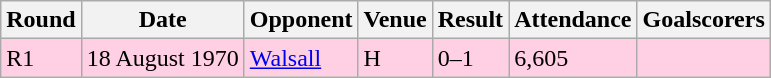<table class="wikitable">
<tr>
<th>Round</th>
<th>Date</th>
<th>Opponent</th>
<th>Venue</th>
<th>Result</th>
<th>Attendance</th>
<th>Goalscorers</th>
</tr>
<tr style="background-color: #ffd0e3;">
<td>R1</td>
<td>18 August 1970</td>
<td><a href='#'>Walsall</a></td>
<td>H</td>
<td>0–1</td>
<td>6,605</td>
<td></td>
</tr>
</table>
